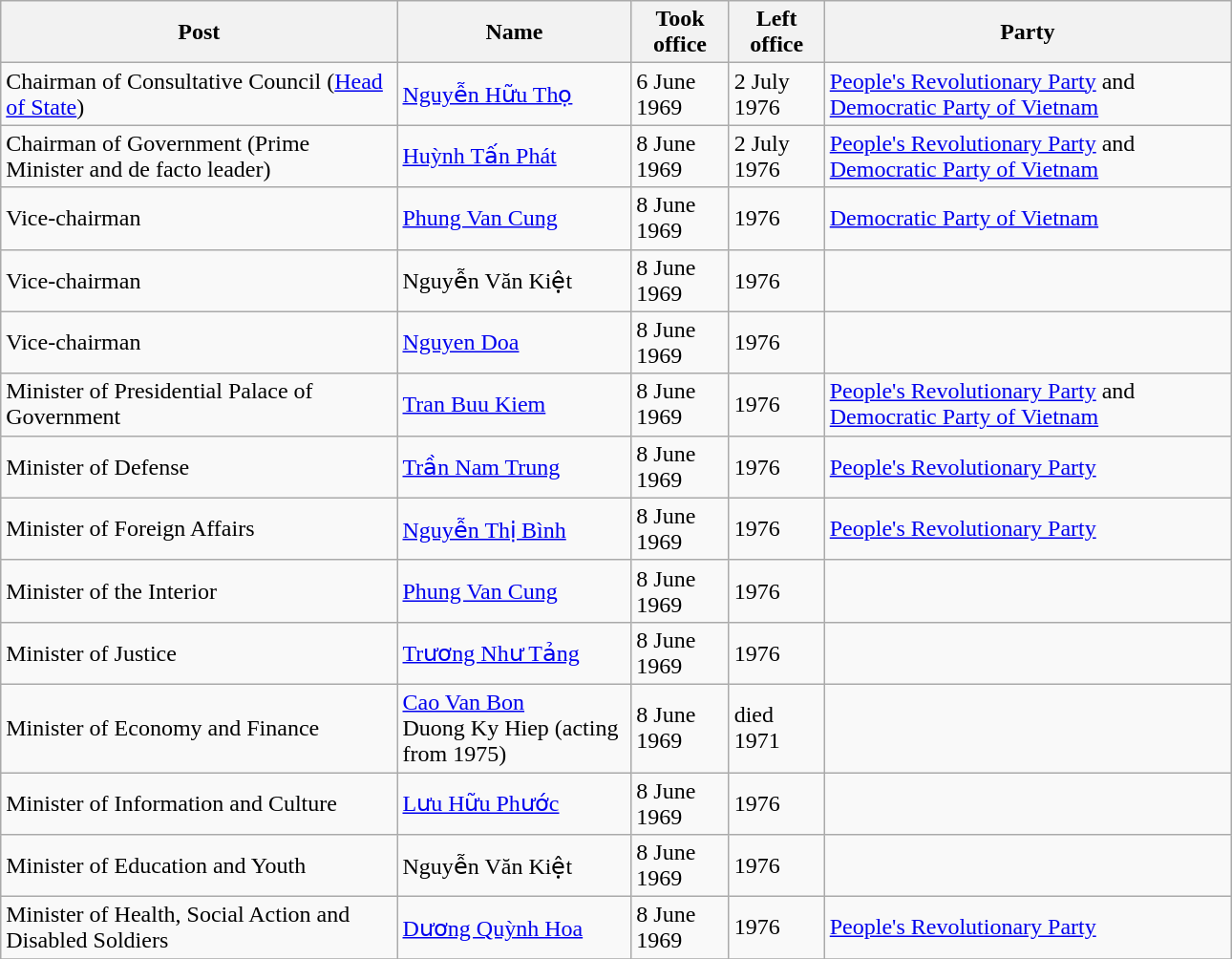<table class="wikitable center" width=68%>
<tr>
<th>Post</th>
<th>Name</th>
<th>Took office</th>
<th>Left office</th>
<th>Party</th>
</tr>
<tr>
<td>Chairman of Consultative Council (<a href='#'>Head of State</a>)</td>
<td><a href='#'>Nguyễn Hữu Thọ</a></td>
<td>6 June 1969</td>
<td>2 July 1976</td>
<td><a href='#'>People's Revolutionary Party</a> and <a href='#'>Democratic Party of Vietnam</a></td>
</tr>
<tr>
<td>Chairman of Government (Prime Minister and de facto leader)</td>
<td><a href='#'>Huỳnh Tấn Phát</a></td>
<td>8 June 1969</td>
<td>2 July 1976</td>
<td><a href='#'>People's Revolutionary Party</a> and <a href='#'>Democratic Party of Vietnam</a></td>
</tr>
<tr>
<td>Vice-chairman</td>
<td><a href='#'>Phung Van Cung</a></td>
<td>8 June 1969</td>
<td>1976</td>
<td><a href='#'>Democratic Party of Vietnam</a></td>
</tr>
<tr>
<td>Vice-chairman</td>
<td>Nguyễn Văn Kiệt</td>
<td>8 June 1969</td>
<td>1976</td>
<td></td>
</tr>
<tr>
<td>Vice-chairman</td>
<td><a href='#'>Nguyen Doa</a></td>
<td>8 June 1969</td>
<td>1976</td>
<td></td>
</tr>
<tr>
<td>Minister of Presidential Palace of Government</td>
<td><a href='#'>Tran Buu Kiem</a></td>
<td>8 June 1969</td>
<td>1976</td>
<td><a href='#'>People's Revolutionary Party</a> and <a href='#'>Democratic Party of Vietnam</a></td>
</tr>
<tr>
<td>Minister of Defense</td>
<td><a href='#'>Trần Nam Trung</a></td>
<td>8 June 1969</td>
<td>1976</td>
<td><a href='#'>People's Revolutionary Party</a></td>
</tr>
<tr>
<td>Minister of Foreign Affairs</td>
<td><a href='#'>Nguyễn Thị Bình</a></td>
<td>8 June 1969</td>
<td>1976</td>
<td><a href='#'>People's Revolutionary Party</a></td>
</tr>
<tr>
<td>Minister of the Interior</td>
<td><a href='#'>Phung Van Cung</a></td>
<td>8 June 1969</td>
<td>1976</td>
<td></td>
</tr>
<tr>
<td>Minister of Justice</td>
<td><a href='#'>Trương Như Tảng</a></td>
<td>8 June 1969</td>
<td>1976</td>
<td></td>
</tr>
<tr>
<td>Minister of Economy and Finance</td>
<td><a href='#'>Cao Van Bon</a><br>Duong Ky Hiep (acting from 1975)</td>
<td>8 June 1969</td>
<td>died 1971</td>
<td></td>
</tr>
<tr>
<td>Minister of Information and Culture</td>
<td><a href='#'>Lưu Hữu Phước</a></td>
<td>8 June 1969</td>
<td>1976</td>
<td></td>
</tr>
<tr>
<td>Minister of Education and Youth</td>
<td>Nguyễn Văn Kiệt</td>
<td>8 June 1969</td>
<td>1976</td>
<td></td>
</tr>
<tr>
<td>Minister of Health, Social Action and Disabled Soldiers</td>
<td><a href='#'>Dương Quỳnh Hoa</a></td>
<td>8 June 1969</td>
<td>1976</td>
<td><a href='#'>People's Revolutionary Party</a></td>
</tr>
<tr>
</tr>
</table>
